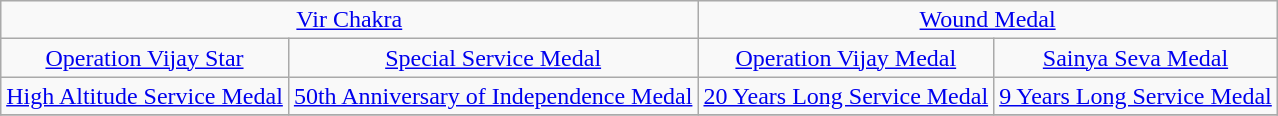<table class="wikitable" style="margin:1em auto; text-align:center;">
<tr>
<td colspan="2"><a href='#'>Vir Chakra</a></td>
<td colspan="2"><a href='#'>Wound Medal</a></td>
</tr>
<tr>
<td><a href='#'>Operation Vijay Star</a></td>
<td><a href='#'>Special Service Medal</a></td>
<td><a href='#'>Operation Vijay Medal</a></td>
<td><a href='#'>Sainya Seva Medal</a></td>
</tr>
<tr>
<td><a href='#'>High Altitude Service Medal</a></td>
<td><a href='#'>50th Anniversary of Independence Medal</a></td>
<td><a href='#'>20 Years Long Service Medal</a></td>
<td><a href='#'>9 Years Long Service Medal</a></td>
</tr>
<tr>
</tr>
</table>
